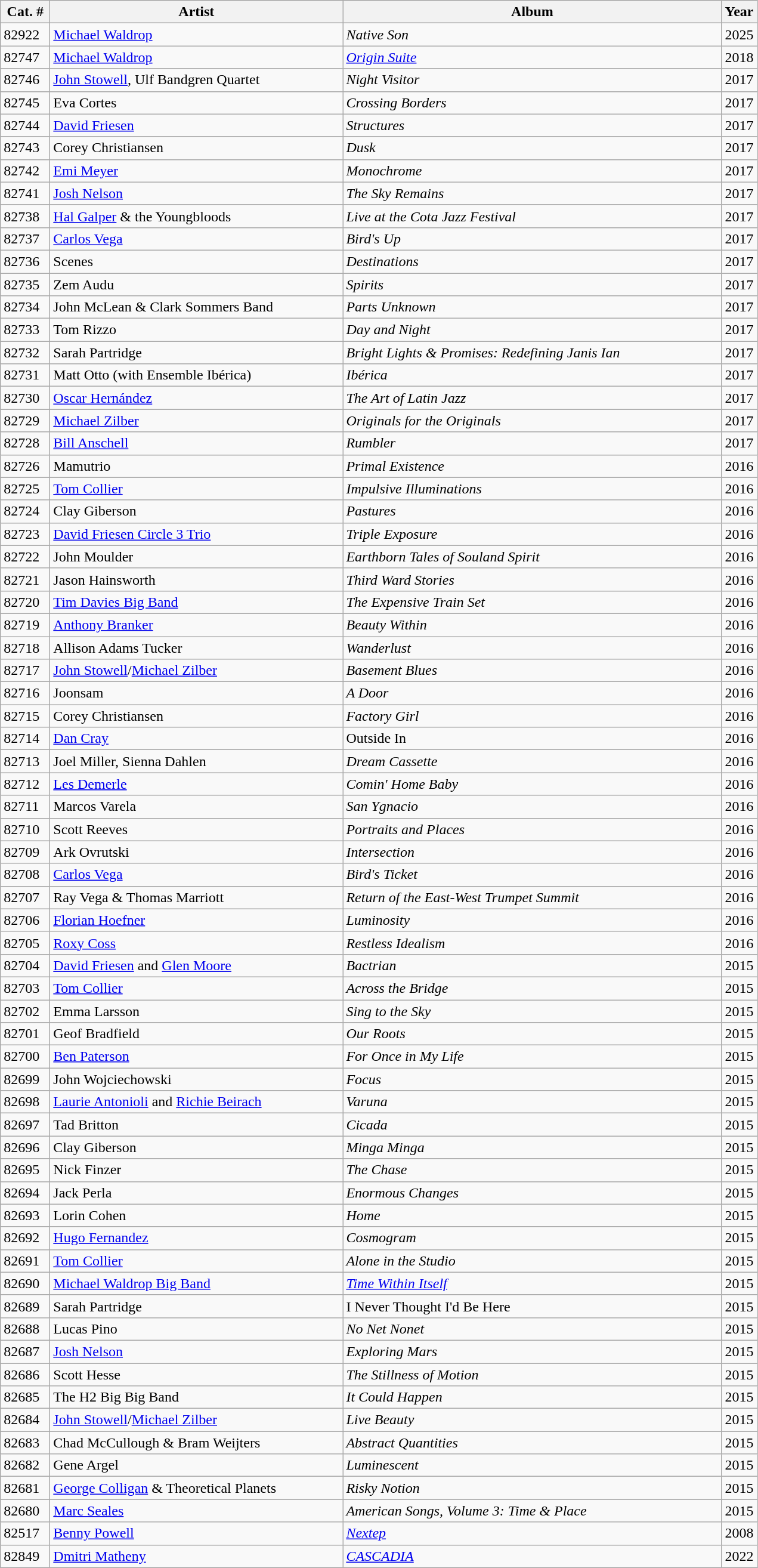<table class="wikitable sortable mw-collapsible" style="text-align:left; margin:0;">
<tr>
<th style="width:3em;">Cat. #</th>
<th style="width:20em;">Artist</th>
<th style="width:26em;">Album</th>
<th style="width:2em;">Year</th>
</tr>
<tr>
<td>82922</td>
<td><a href='#'>Michael Waldrop</a></td>
<td><em>Native Son</em></td>
<td>2025</td>
</tr>
<tr>
<td>82747</td>
<td><a href='#'>Michael Waldrop</a></td>
<td><em><a href='#'>Origin Suite</a></em></td>
<td>2018</td>
</tr>
<tr>
<td>82746</td>
<td><a href='#'>John Stowell</a>, Ulf Bandgren Quartet</td>
<td><em>Night Visitor</em></td>
<td>2017</td>
</tr>
<tr>
<td>82745</td>
<td>Eva Cortes</td>
<td><em>Crossing Borders</em></td>
<td>2017</td>
</tr>
<tr>
<td>82744</td>
<td><a href='#'>David Friesen</a></td>
<td><em>Structures</em></td>
<td>2017</td>
</tr>
<tr>
<td>82743</td>
<td>Corey Christiansen</td>
<td><em>Dusk</em></td>
<td>2017</td>
</tr>
<tr>
<td>82742</td>
<td><a href='#'>Emi Meyer</a></td>
<td><em>Monochrome</em></td>
<td>2017</td>
</tr>
<tr>
<td>82741</td>
<td><a href='#'>Josh Nelson</a></td>
<td><em>The Sky Remains</em></td>
<td>2017</td>
</tr>
<tr>
<td>82738</td>
<td><a href='#'>Hal Galper</a> & the Youngbloods</td>
<td><em>Live at the Cota Jazz Festival</em></td>
<td>2017</td>
</tr>
<tr>
<td>82737</td>
<td><a href='#'>Carlos Vega</a></td>
<td><em>Bird's Up</em></td>
<td>2017</td>
</tr>
<tr>
<td>82736</td>
<td>Scenes</td>
<td><em>Destinations</em></td>
<td>2017</td>
</tr>
<tr>
<td>82735</td>
<td>Zem Audu</td>
<td><em>Spirits</em></td>
<td>2017</td>
</tr>
<tr>
<td>82734</td>
<td>John McLean & Clark Sommers Band</td>
<td><em>Parts Unknown</em></td>
<td>2017</td>
</tr>
<tr>
<td>82733</td>
<td>Tom Rizzo</td>
<td><em>Day and Night</em></td>
<td>2017</td>
</tr>
<tr>
<td>82732</td>
<td>Sarah Partridge</td>
<td><em>Bright Lights & Promises: Redefining Janis Ian</em></td>
<td>2017</td>
</tr>
<tr>
<td>82731</td>
<td>Matt Otto (with Ensemble Ibérica)</td>
<td><em>Ibérica</em></td>
<td>2017</td>
</tr>
<tr>
<td>82730</td>
<td><a href='#'>Oscar Hernández</a></td>
<td><em>The Art of Latin Jazz</em></td>
<td>2017</td>
</tr>
<tr>
<td>82729</td>
<td><a href='#'>Michael Zilber</a></td>
<td><em>Originals for the Originals</em></td>
<td>2017</td>
</tr>
<tr>
<td>82728</td>
<td><a href='#'>Bill Anschell</a></td>
<td><em>Rumbler</em></td>
<td>2017</td>
</tr>
<tr>
<td>82726</td>
<td>Mamutrio</td>
<td><em>Primal Existence</em></td>
<td>2016</td>
</tr>
<tr>
<td>82725</td>
<td><a href='#'>Tom Collier</a></td>
<td><em>Impulsive Illuminations</em></td>
<td>2016</td>
</tr>
<tr>
<td>82724</td>
<td>Clay Giberson</td>
<td><em>Pastures</em></td>
<td>2016</td>
</tr>
<tr>
<td>82723</td>
<td><a href='#'>David Friesen Circle 3 Trio</a></td>
<td><em>Triple Exposure</em></td>
<td>2016</td>
</tr>
<tr>
<td>82722</td>
<td>John Moulder</td>
<td><em>Earthborn Tales of Souland Spirit</em></td>
<td>2016</td>
</tr>
<tr>
<td>82721</td>
<td>Jason Hainsworth</td>
<td><em>Third Ward Stories</em></td>
<td>2016</td>
</tr>
<tr>
<td>82720</td>
<td><a href='#'>Tim Davies Big Band</a></td>
<td><em>The Expensive Train Set</em></td>
<td>2016</td>
</tr>
<tr>
<td>82719</td>
<td><a href='#'>Anthony Branker</a></td>
<td><em>Beauty Within</em></td>
<td>2016</td>
</tr>
<tr>
<td>82718</td>
<td>Allison Adams Tucker</td>
<td><em>Wanderlust</em></td>
<td>2016</td>
</tr>
<tr>
<td>82717</td>
<td><a href='#'>John Stowell</a>/<a href='#'>Michael Zilber</a></td>
<td><em>Basement Blues</em></td>
<td>2016</td>
</tr>
<tr>
<td>82716</td>
<td>Joonsam</td>
<td><em>A Door</em></td>
<td>2016</td>
</tr>
<tr>
<td>82715</td>
<td>Corey Christiansen</td>
<td><em>Factory Girl</em></td>
<td>2016</td>
</tr>
<tr>
<td>82714</td>
<td><a href='#'>Dan Cray</a></td>
<td>Outside In</td>
<td>2016</td>
</tr>
<tr>
<td>82713</td>
<td>Joel Miller, Sienna Dahlen</td>
<td><em>Dream Cassette</em></td>
<td>2016</td>
</tr>
<tr>
<td>82712</td>
<td><a href='#'>Les Demerle</a></td>
<td><em>Comin' Home Baby</em></td>
<td>2016</td>
</tr>
<tr>
<td>82711</td>
<td>Marcos Varela</td>
<td><em>San Ygnacio</em></td>
<td>2016</td>
</tr>
<tr>
<td>82710</td>
<td>Scott Reeves</td>
<td><em>Portraits and Places</em></td>
<td>2016</td>
</tr>
<tr>
<td>82709</td>
<td>Ark Ovrutski</td>
<td><em>Intersection</em></td>
<td>2016</td>
</tr>
<tr>
<td>82708</td>
<td><a href='#'>Carlos Vega</a></td>
<td><em>Bird's Ticket</em></td>
<td>2016</td>
</tr>
<tr>
<td>82707</td>
<td>Ray Vega & Thomas Marriott</td>
<td><em>Return of the East-West Trumpet Summit</em></td>
<td>2016</td>
</tr>
<tr>
<td>82706</td>
<td><a href='#'>Florian Hoefner</a></td>
<td><em>Luminosity</em></td>
<td>2016</td>
</tr>
<tr>
<td>82705</td>
<td><a href='#'>Roxy Coss</a></td>
<td><em>Restless Idealism</em></td>
<td>2016</td>
</tr>
<tr>
<td>82704</td>
<td><a href='#'>David Friesen</a> and <a href='#'>Glen Moore</a></td>
<td><em>Bactrian</em></td>
<td>2015</td>
</tr>
<tr>
<td>82703</td>
<td><a href='#'>Tom Collier</a></td>
<td><em>Across the Bridge</em></td>
<td>2015</td>
</tr>
<tr>
<td>82702</td>
<td>Emma Larsson</td>
<td><em>Sing to the Sky</em></td>
<td>2015</td>
</tr>
<tr>
<td>82701</td>
<td>Geof Bradfield</td>
<td><em>Our Roots</em></td>
<td>2015</td>
</tr>
<tr>
<td>82700</td>
<td><a href='#'>Ben Paterson</a></td>
<td><em>For Once in My Life</em></td>
<td>2015</td>
</tr>
<tr>
<td>82699</td>
<td>John Wojciechowski</td>
<td><em>Focus</em></td>
<td>2015</td>
</tr>
<tr>
<td>82698</td>
<td><a href='#'>Laurie Antonioli</a> and <a href='#'>Richie Beirach</a></td>
<td><em>Varuna</em></td>
<td>2015</td>
</tr>
<tr>
<td>82697</td>
<td>Tad Britton</td>
<td><em>Cicada</em></td>
<td>2015</td>
</tr>
<tr>
<td>82696</td>
<td>Clay Giberson</td>
<td><em>Minga Minga</em></td>
<td>2015</td>
</tr>
<tr>
<td>82695</td>
<td>Nick Finzer</td>
<td><em>The Chase</em></td>
<td>2015</td>
</tr>
<tr>
<td>82694</td>
<td>Jack Perla</td>
<td><em>Enormous Changes</em></td>
<td>2015</td>
</tr>
<tr>
<td>82693</td>
<td>Lorin Cohen</td>
<td><em>Home</em></td>
<td>2015</td>
</tr>
<tr>
<td>82692</td>
<td><a href='#'>Hugo Fernandez</a></td>
<td><em>Cosmogram</em></td>
<td>2015</td>
</tr>
<tr>
<td>82691</td>
<td><a href='#'>Tom Collier</a></td>
<td><em>Alone in the Studio</em></td>
<td>2015</td>
</tr>
<tr>
<td>82690</td>
<td><a href='#'>Michael Waldrop Big Band</a></td>
<td><em><a href='#'>Time Within Itself</a></em></td>
<td>2015</td>
</tr>
<tr>
<td>82689</td>
<td>Sarah Partridge</td>
<td>I Never Thought I'd Be Here</td>
<td>2015</td>
</tr>
<tr>
<td>82688</td>
<td>Lucas Pino</td>
<td><em>No Net Nonet</em></td>
<td>2015</td>
</tr>
<tr>
<td>82687</td>
<td><a href='#'>Josh Nelson</a></td>
<td><em>Exploring Mars</em></td>
<td>2015</td>
</tr>
<tr>
<td>82686</td>
<td>Scott Hesse</td>
<td><em>The Stillness of Motion</em></td>
<td>2015</td>
</tr>
<tr>
<td>82685</td>
<td>The H2 Big Big Band</td>
<td><em>It Could Happen</em></td>
<td>2015</td>
</tr>
<tr>
<td>82684</td>
<td><a href='#'>John Stowell</a>/<a href='#'>Michael Zilber</a></td>
<td><em>Live Beauty</em></td>
<td>2015</td>
</tr>
<tr>
<td>82683</td>
<td>Chad McCullough & Bram Weijters</td>
<td><em>Abstract Quantities</em></td>
<td>2015</td>
</tr>
<tr>
<td>82682</td>
<td>Gene Argel</td>
<td><em>Luminescent</em></td>
<td>2015</td>
</tr>
<tr>
<td>82681</td>
<td><a href='#'>George Colligan</a> & Theoretical Planets</td>
<td><em>Risky Notion</em></td>
<td>2015</td>
</tr>
<tr>
<td>82680</td>
<td><a href='#'>Marc Seales</a></td>
<td><em>American Songs, Volume 3: Time & Place</em></td>
<td>2015</td>
</tr>
<tr>
<td>82517</td>
<td><a href='#'>Benny Powell</a></td>
<td><em><a href='#'>Nextep</a></em></td>
<td>2008</td>
</tr>
<tr>
<td>82849</td>
<td><a href='#'>Dmitri Matheny</a></td>
<td><em><a href='#'>CASCADIA</a></em></td>
<td>2022</td>
</tr>
</table>
